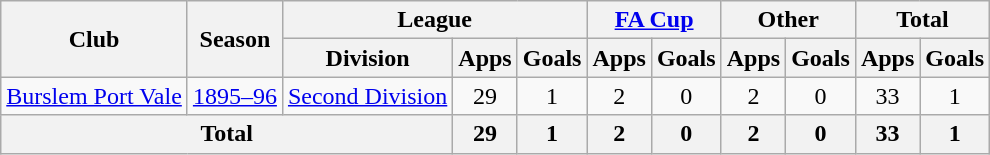<table class="wikitable" style="text-align:center">
<tr>
<th rowspan="2">Club</th>
<th rowspan="2">Season</th>
<th colspan="3">League</th>
<th colspan="2"><a href='#'>FA Cup</a></th>
<th colspan="2">Other</th>
<th colspan="2">Total</th>
</tr>
<tr>
<th>Division</th>
<th>Apps</th>
<th>Goals</th>
<th>Apps</th>
<th>Goals</th>
<th>Apps</th>
<th>Goals</th>
<th>Apps</th>
<th>Goals</th>
</tr>
<tr>
<td rowspan="1"><a href='#'>Burslem Port Vale</a></td>
<td><a href='#'>1895–96</a></td>
<td rowspan="1"><a href='#'>Second Division</a></td>
<td>29</td>
<td>1</td>
<td>2</td>
<td>0</td>
<td>2</td>
<td>0</td>
<td>33</td>
<td>1</td>
</tr>
<tr>
<th colspan="3">Total</th>
<th>29</th>
<th>1</th>
<th>2</th>
<th>0</th>
<th>2</th>
<th>0</th>
<th>33</th>
<th>1</th>
</tr>
</table>
